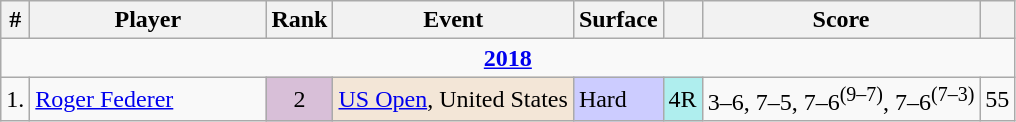<table class="wikitable sortable">
<tr>
<th>#</th>
<th width=150>Player</th>
<th>Rank</th>
<th>Event</th>
<th>Surface</th>
<th></th>
<th class="unsortable">Score</th>
<th></th>
</tr>
<tr>
<td colspan=8 style=text-align:center><strong><a href='#'>2018</a></strong></td>
</tr>
<tr>
<td>1.</td>
<td> <a href='#'>Roger Federer</a></td>
<td align=center bgcolor=thistle>2</td>
<td bgcolor=f3e6d7><a href='#'>US Open</a>, United States</td>
<td bgcolor=CCCCFF>Hard</td>
<td bgcolor=afeeee>4R</td>
<td>3–6, 7–5, 7–6<sup>(9–7)</sup>, 7–6<sup>(7–3)</sup></td>
<td align=center>55</td>
</tr>
</table>
